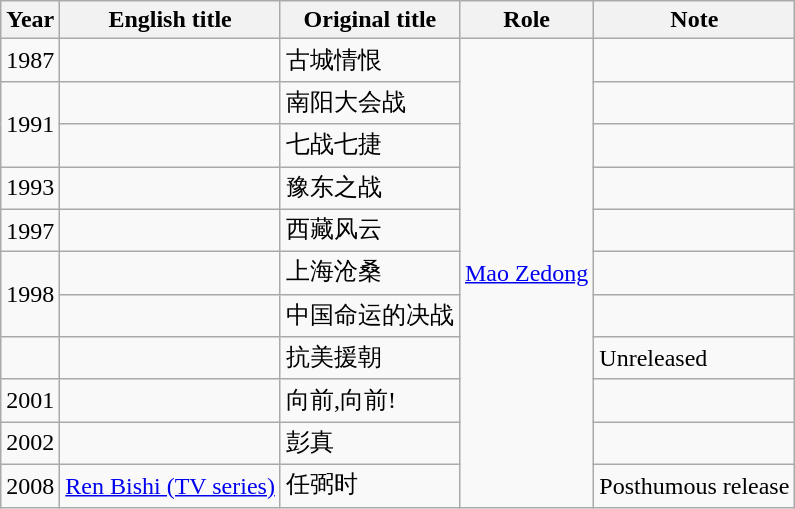<table class="wikitable sortable">
<tr>
<th>Year</th>
<th>English title</th>
<th>Original title</th>
<th>Role</th>
<th>Note</th>
</tr>
<tr>
<td>1987</td>
<td></td>
<td>古城情恨</td>
<td rowspan="12"><a href='#'>Mao Zedong</a></td>
<td></td>
</tr>
<tr>
<td rowspan="2">1991</td>
<td></td>
<td>南阳大会战</td>
<td></td>
</tr>
<tr>
<td></td>
<td>七战七捷</td>
<td></td>
</tr>
<tr>
<td>1993</td>
<td></td>
<td>豫东之战</td>
<td></td>
</tr>
<tr>
<td>1997</td>
<td></td>
<td>西藏风云</td>
<td></td>
</tr>
<tr>
<td rowspan="2">1998</td>
<td></td>
<td>上海沧桑</td>
<td></td>
</tr>
<tr>
<td></td>
<td>中国命运的决战</td>
<td></td>
</tr>
<tr>
<td></td>
<td></td>
<td>抗美援朝</td>
<td>Unreleased</td>
</tr>
<tr>
<td>2001</td>
<td></td>
<td>向前,向前!</td>
<td></td>
</tr>
<tr>
<td>2002</td>
<td></td>
<td>彭真</td>
<td></td>
</tr>
<tr>
<td>2008</td>
<td><a href='#'>Ren Bishi (TV series)</a></td>
<td>任弼时</td>
<td>Posthumous release</td>
</tr>
</table>
